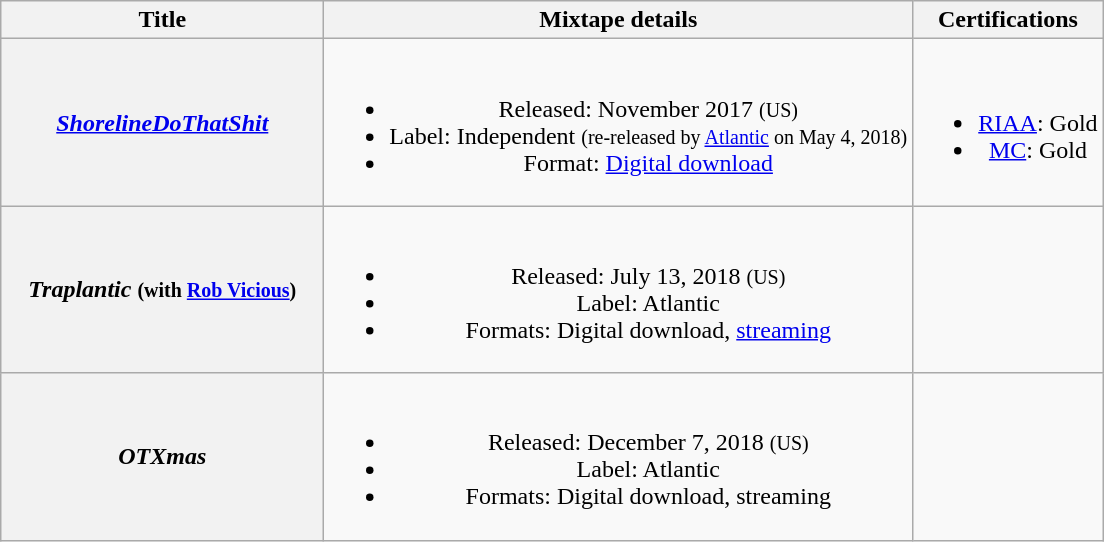<table class="wikitable plainrowheaders" style="text-align:center">
<tr>
<th scope="col" style="width:13em">Title</th>
<th scope="col">Mixtape details</th>
<th>Certifications</th>
</tr>
<tr>
<th scope="row"><em><a href='#'>ShorelineDoThatShit</a></em></th>
<td><br><ul><li>Released: November 2017 <small>(US)</small></li><li>Label: Independent <small>(re-released by <a href='#'>Atlantic</a> on May 4, 2018)</small></li><li>Format: <a href='#'>Digital download</a></li></ul></td>
<td><br><ul><li><a href='#'>RIAA</a>: Gold</li><li><a href='#'>MC</a>: Gold</li></ul></td>
</tr>
<tr>
<th scope="row"><em>Traplantic</em> <small>(with <a href='#'>Rob Vicious</a>)</small></th>
<td><br><ul><li>Released: July 13, 2018 <small>(US)</small></li><li>Label: Atlantic</li><li>Formats: Digital download, <a href='#'>streaming</a></li></ul></td>
<td></td>
</tr>
<tr>
<th scope="row"><em>OTXmas</em></th>
<td><br><ul><li>Released: December 7, 2018 <small>(US)</small></li><li>Label: Atlantic</li><li>Formats: Digital download, streaming</li></ul></td>
<td></td>
</tr>
</table>
